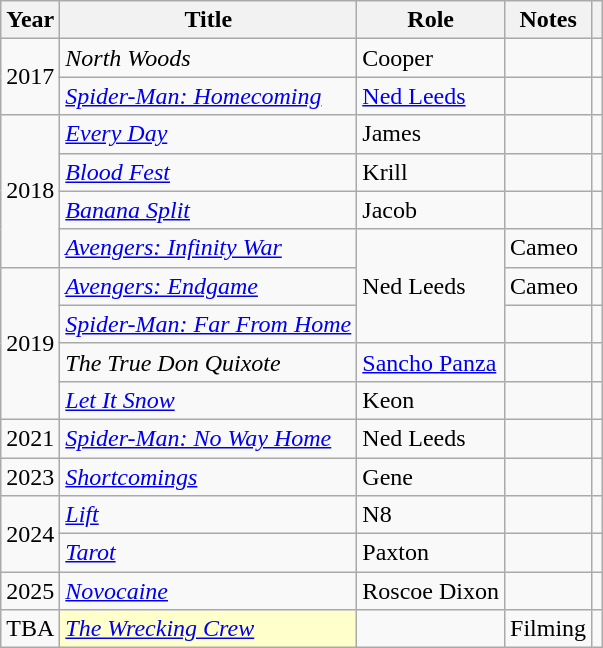<table class="wikitable sortable plainrowheaders">
<tr>
<th scope="col">Year</th>
<th scope="col">Title</th>
<th scope="col">Role</th>
<th scope="col" class="unsortable">Notes</th>
<th scope="col" class="unsortable"></th>
</tr>
<tr>
<td rowspan="2">2017</td>
<td><em>North Woods</em></td>
<td>Cooper</td>
<td></td>
<td></td>
</tr>
<tr>
<td><em><a href='#'>Spider-Man: Homecoming</a></em></td>
<td><a href='#'>Ned Leeds</a></td>
<td></td>
<td style="text-align:center;"><br></td>
</tr>
<tr>
<td rowspan="4">2018</td>
<td><em><a href='#'>Every Day</a></em></td>
<td>James</td>
<td></td>
<td></td>
</tr>
<tr>
<td><em><a href='#'>Blood Fest</a></em></td>
<td>Krill</td>
<td></td>
<td></td>
</tr>
<tr>
<td><em><a href='#'>Banana Split</a></em></td>
<td>Jacob</td>
<td></td>
<td></td>
</tr>
<tr>
<td><em><a href='#'>Avengers: Infinity War</a></em></td>
<td rowspan="3">Ned Leeds</td>
<td>Cameo</td>
<td style="text-align:center;"></td>
</tr>
<tr>
<td rowspan="4">2019</td>
<td><em><a href='#'>Avengers: Endgame</a></em></td>
<td>Cameo</td>
<td style="text-align:center;"></td>
</tr>
<tr>
<td><em><a href='#'>Spider-Man: Far From Home</a></em></td>
<td></td>
<td style="text-align:center;"></td>
</tr>
<tr>
<td><em>The True Don Quixote</em></td>
<td><a href='#'>Sancho Panza</a></td>
<td></td>
<td></td>
</tr>
<tr>
<td><em><a href='#'>Let It Snow</a></em></td>
<td>Keon</td>
<td></td>
<td></td>
</tr>
<tr>
<td>2021</td>
<td><em><a href='#'>Spider-Man: No Way Home</a></em></td>
<td>Ned Leeds</td>
<td></td>
<td style="text-align:center;"></td>
</tr>
<tr>
<td>2023</td>
<td><em><a href='#'>Shortcomings</a></em></td>
<td>Gene</td>
<td></td>
<td></td>
</tr>
<tr>
<td rowspan="2">2024</td>
<td><em><a href='#'>Lift</a></em></td>
<td>N8</td>
<td></td>
<td></td>
</tr>
<tr>
<td><em><a href='#'>Tarot</a></em></td>
<td>Paxton</td>
<td></td>
<td></td>
</tr>
<tr>
<td>2025</td>
<td><em><a href='#'>Novocaine</a></em></td>
<td>Roscoe Dixon</td>
<td></td>
<td></td>
</tr>
<tr>
<td>TBA</td>
<td style="background:#ffc;"><em><a href='#'>The Wrecking Crew</a></em> </td>
<td></td>
<td>Filming</td>
<td></td>
</tr>
</table>
